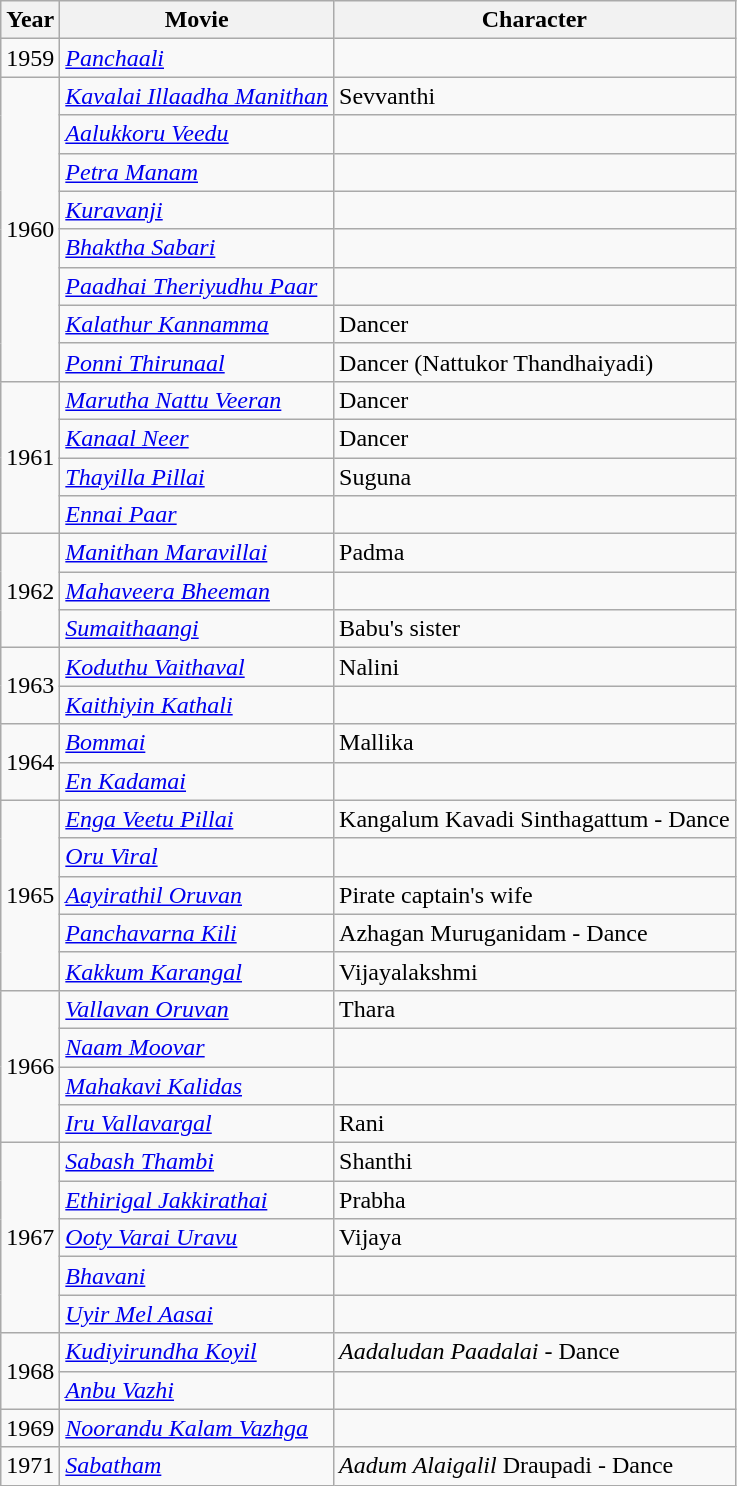<table class="wikitable">
<tr>
<th>Year</th>
<th>Movie</th>
<th>Character</th>
</tr>
<tr>
<td>1959</td>
<td><em><a href='#'>Panchaali</a></em></td>
<td></td>
</tr>
<tr>
<td rowspan="8">1960</td>
<td><em><a href='#'>Kavalai Illaadha Manithan</a></em></td>
<td>Sevvanthi</td>
</tr>
<tr>
<td><em><a href='#'>Aalukkoru Veedu</a></em></td>
<td></td>
</tr>
<tr>
<td><em><a href='#'>Petra Manam</a></em></td>
<td></td>
</tr>
<tr>
<td><em><a href='#'>Kuravanji</a></em></td>
<td></td>
</tr>
<tr>
<td><em><a href='#'>Bhaktha Sabari</a></em></td>
<td></td>
</tr>
<tr>
<td><em><a href='#'>Paadhai Theriyudhu Paar</a></em></td>
<td></td>
</tr>
<tr>
<td><em><a href='#'>Kalathur Kannamma</a></em></td>
<td>Dancer</td>
</tr>
<tr>
<td><em><a href='#'>Ponni Thirunaal</a></em></td>
<td>Dancer (Nattukor Thandhaiyadi)</td>
</tr>
<tr>
<td rowspan="4">1961</td>
<td><em><a href='#'>Marutha Nattu Veeran</a></em></td>
<td>Dancer</td>
</tr>
<tr>
<td><em><a href='#'>Kanaal Neer</a></em></td>
<td>Dancer<br></td>
</tr>
<tr>
<td><em><a href='#'>Thayilla Pillai</a></em></td>
<td>Suguna</td>
</tr>
<tr>
<td><em><a href='#'>Ennai Paar</a></em></td>
<td></td>
</tr>
<tr>
<td rowspan="3">1962</td>
<td><em><a href='#'>Manithan Maravillai</a></em></td>
<td>Padma</td>
</tr>
<tr>
<td><em><a href='#'>Mahaveera Bheeman</a></em></td>
<td></td>
</tr>
<tr>
<td><em><a href='#'>Sumaithaangi</a></em></td>
<td>Babu's sister</td>
</tr>
<tr>
<td rowspan="2">1963</td>
<td><em><a href='#'>Koduthu Vaithaval</a></em></td>
<td>Nalini</td>
</tr>
<tr>
<td><em><a href='#'>Kaithiyin Kathali</a></em></td>
<td></td>
</tr>
<tr>
<td rowspan="2">1964</td>
<td><em><a href='#'>Bommai</a></em></td>
<td>Mallika</td>
</tr>
<tr>
<td><em><a href='#'>En Kadamai</a></em></td>
<td></td>
</tr>
<tr>
<td rowspan="5">1965</td>
<td><em><a href='#'>Enga Veetu Pillai</a></em></td>
<td>Kangalum Kavadi Sinthagattum - Dance</td>
</tr>
<tr>
<td><em><a href='#'>Oru Viral</a></em></td>
<td></td>
</tr>
<tr>
<td><em><a href='#'>Aayirathil Oruvan</a></em></td>
<td>Pirate captain's wife</td>
</tr>
<tr>
<td><em><a href='#'>Panchavarna Kili</a></em></td>
<td>Azhagan Muruganidam - Dance</td>
</tr>
<tr>
<td><em><a href='#'>Kakkum Karangal</a></em></td>
<td>Vijayalakshmi</td>
</tr>
<tr>
<td rowspan="4">1966</td>
<td><em><a href='#'>Vallavan Oruvan</a></em></td>
<td>Thara</td>
</tr>
<tr>
<td><em><a href='#'>Naam Moovar</a></em></td>
<td></td>
</tr>
<tr>
<td><em><a href='#'>Mahakavi Kalidas</a></em></td>
<td></td>
</tr>
<tr>
<td><em><a href='#'>Iru Vallavargal</a></em></td>
<td>Rani</td>
</tr>
<tr>
<td rowspan="5">1967</td>
<td><em><a href='#'>Sabash Thambi</a></em></td>
<td>Shanthi</td>
</tr>
<tr>
<td><em><a href='#'>Ethirigal Jakkirathai</a></em></td>
<td>Prabha</td>
</tr>
<tr>
<td><em><a href='#'>Ooty Varai Uravu</a></em></td>
<td>Vijaya</td>
</tr>
<tr>
<td><em><a href='#'>Bhavani</a></em></td>
<td></td>
</tr>
<tr>
<td><em><a href='#'>Uyir Mel Aasai</a></em></td>
<td></td>
</tr>
<tr>
<td rowspan="2">1968</td>
<td><em><a href='#'>Kudiyirundha Koyil</a></em></td>
<td><em>Aadaludan Paadalai</em> - Dance</td>
</tr>
<tr>
<td><em><a href='#'>Anbu Vazhi</a></em></td>
<td></td>
</tr>
<tr>
<td>1969</td>
<td><em><a href='#'>Noorandu Kalam Vazhga</a></em></td>
<td></td>
</tr>
<tr>
<td>1971</td>
<td><em><a href='#'>Sabatham</a></em></td>
<td><em>Aadum Alaigalil </em> Draupadi - Dance</td>
</tr>
</table>
